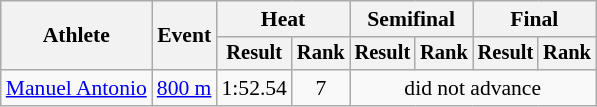<table class="wikitable" style="font-size:90%">
<tr>
<th rowspan="2">Athlete</th>
<th rowspan="2">Event</th>
<th colspan="2">Heat</th>
<th colspan="2">Semifinal</th>
<th colspan="2">Final</th>
</tr>
<tr style="font-size:95%">
<th>Result</th>
<th>Rank</th>
<th>Result</th>
<th>Rank</th>
<th>Result</th>
<th>Rank</th>
</tr>
<tr align=center>
<td align=left><a href='#'>Manuel Antonio</a></td>
<td align=left><a href='#'>800 m</a></td>
<td>1:52.54</td>
<td>7</td>
<td colspan=4>did not advance</td>
</tr>
</table>
